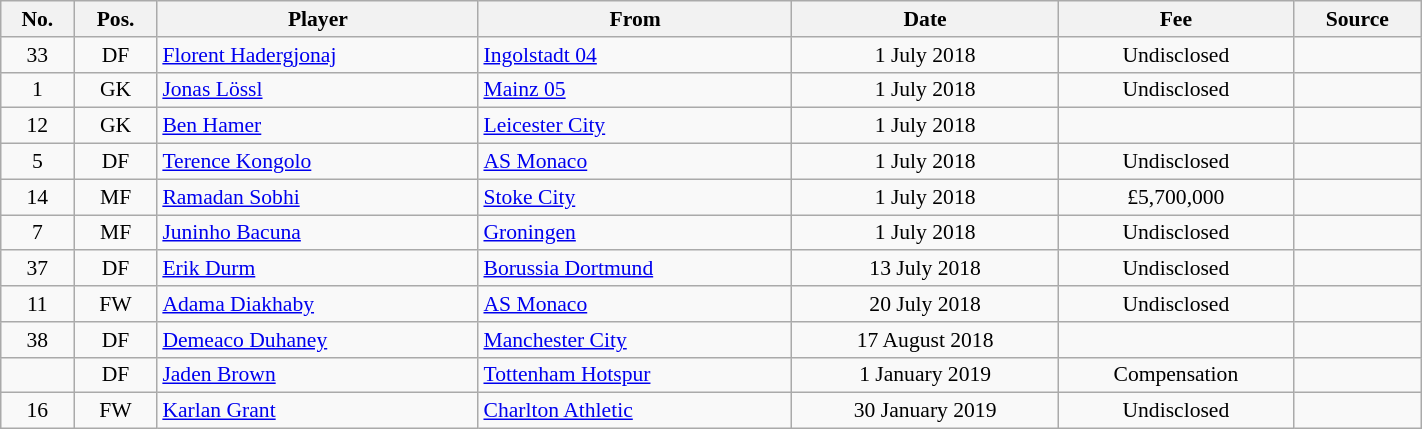<table class="wikitable" style="text-align:center; font-size:90%; width:75%;">
<tr>
<th>No.</th>
<th>Pos.</th>
<th>Player</th>
<th>From</th>
<th>Date</th>
<th>Fee</th>
<th>Source</th>
</tr>
<tr>
<td>33</td>
<td>DF</td>
<td align=left> <a href='#'>Florent Hadergjonaj</a></td>
<td align=left> <a href='#'>Ingolstadt 04</a></td>
<td>1 July 2018</td>
<td>Undisclosed</td>
<td></td>
</tr>
<tr>
<td>1</td>
<td>GK</td>
<td align=left> <a href='#'>Jonas Lössl</a></td>
<td align=left> <a href='#'>Mainz 05</a></td>
<td>1 July 2018</td>
<td>Undisclosed</td>
<td></td>
</tr>
<tr>
<td>12</td>
<td>GK</td>
<td align=left> <a href='#'>Ben Hamer</a></td>
<td align=left> <a href='#'>Leicester City</a></td>
<td>1 July 2018</td>
<td></td>
<td></td>
</tr>
<tr>
<td>5</td>
<td>DF</td>
<td align=left> <a href='#'>Terence Kongolo</a></td>
<td align=left> <a href='#'>AS Monaco</a></td>
<td>1 July 2018</td>
<td>Undisclosed</td>
<td></td>
</tr>
<tr>
<td>14</td>
<td>MF</td>
<td align=left> <a href='#'>Ramadan Sobhi</a></td>
<td align=left> <a href='#'>Stoke City</a></td>
<td>1 July 2018</td>
<td>£5,700,000</td>
<td></td>
</tr>
<tr>
<td>7</td>
<td>MF</td>
<td align=left> <a href='#'>Juninho Bacuna</a></td>
<td align=left> <a href='#'>Groningen</a></td>
<td>1 July 2018</td>
<td>Undisclosed</td>
<td></td>
</tr>
<tr>
<td>37</td>
<td>DF</td>
<td align=left> <a href='#'>Erik Durm</a></td>
<td align=left> <a href='#'>Borussia Dortmund</a></td>
<td>13 July 2018</td>
<td>Undisclosed</td>
<td></td>
</tr>
<tr>
<td>11</td>
<td>FW</td>
<td align=left> <a href='#'>Adama Diakhaby</a></td>
<td align=left> <a href='#'>AS Monaco</a></td>
<td>20 July 2018</td>
<td>Undisclosed</td>
<td></td>
</tr>
<tr>
<td>38</td>
<td>DF</td>
<td align=left> <a href='#'>Demeaco Duhaney</a></td>
<td align=left> <a href='#'>Manchester City</a></td>
<td>17 August 2018</td>
<td></td>
<td></td>
</tr>
<tr>
<td></td>
<td>DF</td>
<td align=left> <a href='#'>Jaden Brown</a></td>
<td align=left> <a href='#'>Tottenham Hotspur</a></td>
<td>1 January 2019</td>
<td>Compensation</td>
<td></td>
</tr>
<tr>
<td>16</td>
<td>FW</td>
<td align=left> <a href='#'>Karlan Grant</a></td>
<td align=left> <a href='#'>Charlton Athletic</a></td>
<td>30 January 2019</td>
<td>Undisclosed</td>
<td></td>
</tr>
</table>
